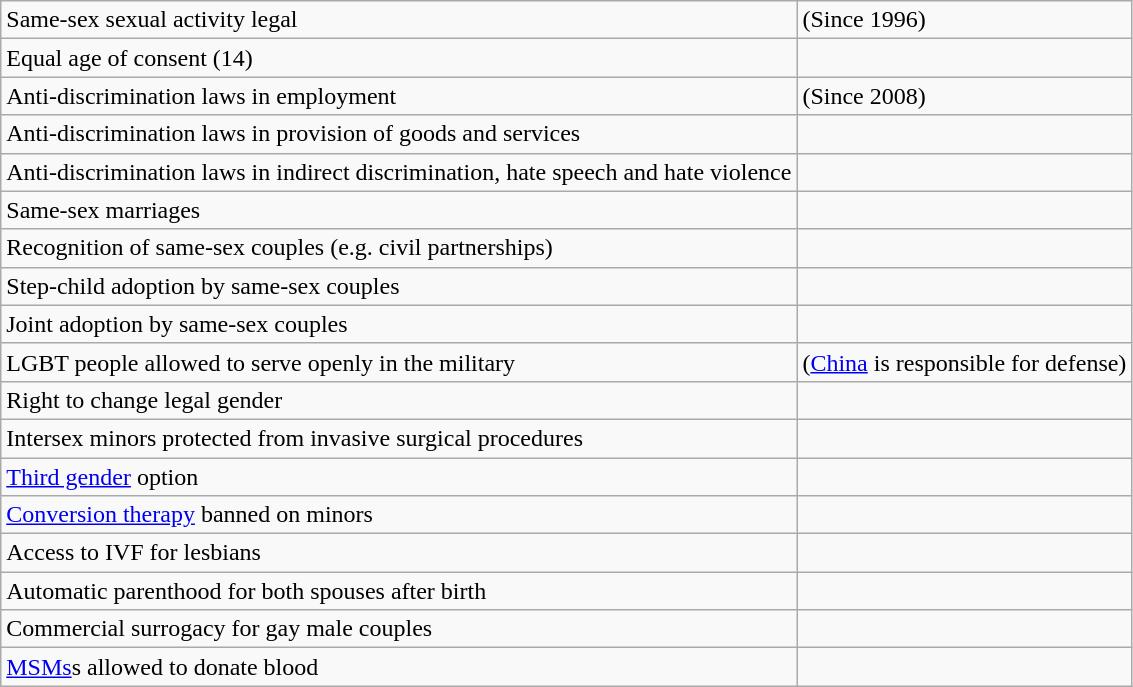<table class="wikitable">
<tr>
<td>Same-sex sexual activity legal</td>
<td> (Since 1996)</td>
</tr>
<tr>
<td>Equal age of consent (14)</td>
<td></td>
</tr>
<tr>
<td>Anti-discrimination laws in employment</td>
<td> (Since 2008) </td>
</tr>
<tr>
<td>Anti-discrimination laws in provision of goods and services</td>
<td></td>
</tr>
<tr>
<td>Anti-discrimination laws in indirect discrimination, hate speech and hate violence</td>
<td></td>
</tr>
<tr>
<td>Same-sex marriages</td>
<td></td>
</tr>
<tr>
<td>Recognition of same-sex couples (e.g. civil partnerships)</td>
<td></td>
</tr>
<tr>
<td>Step-child adoption by same-sex couples</td>
<td></td>
</tr>
<tr>
<td>Joint adoption by same-sex couples</td>
<td></td>
</tr>
<tr>
<td>LGBT people allowed to serve openly in the military</td>
<td> (<a href='#'>China</a> is responsible for defense)</td>
</tr>
<tr>
<td>Right to change legal gender</td>
<td></td>
</tr>
<tr>
<td>Intersex minors protected from invasive surgical procedures</td>
<td></td>
</tr>
<tr>
<td><a href='#'>Third gender</a> option</td>
<td></td>
</tr>
<tr>
<td><a href='#'>Conversion therapy</a> banned on minors</td>
<td></td>
</tr>
<tr>
<td>Access to IVF for lesbians</td>
<td></td>
</tr>
<tr>
<td>Automatic parenthood for both spouses after birth</td>
<td></td>
</tr>
<tr>
<td>Commercial surrogacy for gay male couples</td>
<td></td>
</tr>
<tr>
<td><a href='#'>MSMs</a>s allowed to donate blood</td>
<td></td>
</tr>
</table>
